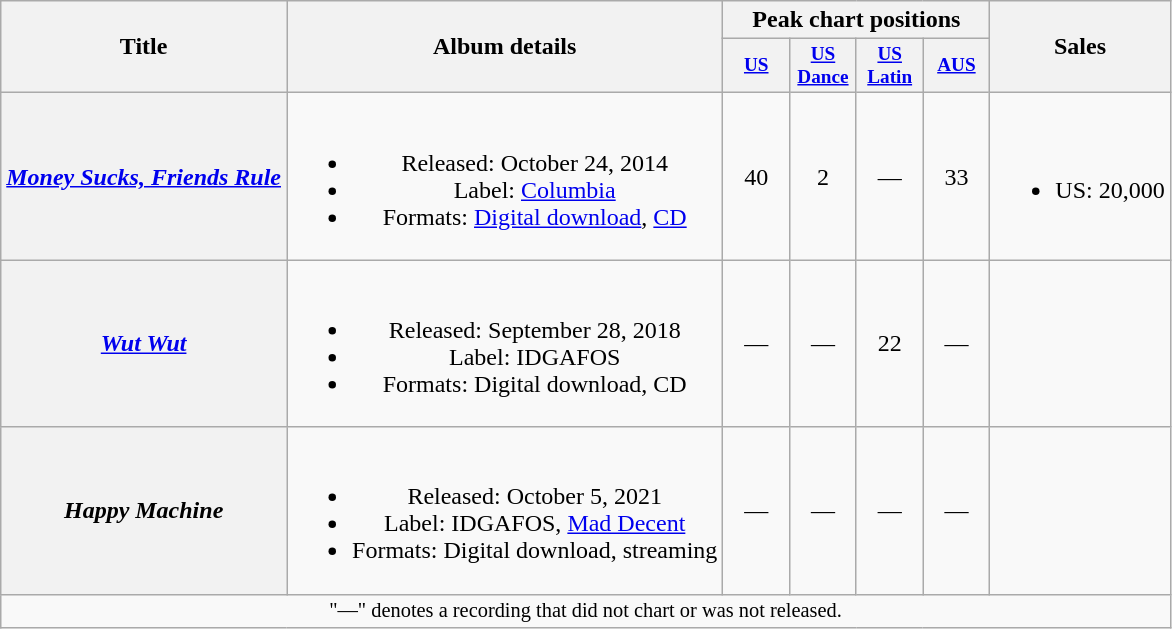<table class="wikitable plainrowheaders" style="text-align:center;" border="1">
<tr>
<th scope="col" rowspan="2">Title</th>
<th scope="col" rowspan="2">Album details</th>
<th scope="col" colspan="4">Peak chart positions</th>
<th scope="col" rowspan="2">Sales</th>
</tr>
<tr>
<th scope="col" style="width:3em;font-size:80%;"><a href='#'>US</a><br></th>
<th scope="col" style="width:3em;font-size:80%;"><a href='#'>US<br>Dance</a><br></th>
<th scope="col" style="width:3em;font-size:80%;"><a href='#'>US<br>Latin</a><br></th>
<th scope="col" style="width:3em;font-size:80%;"><a href='#'>AUS</a><br></th>
</tr>
<tr>
<th scope="row"><em><a href='#'>Money Sucks, Friends Rule</a></em></th>
<td><br><ul><li>Released: October 24, 2014</li><li>Label: <a href='#'>Columbia</a></li><li>Formats: <a href='#'>Digital download</a>, <a href='#'>CD</a></li></ul></td>
<td>40</td>
<td>2</td>
<td>—</td>
<td>33</td>
<td><br><ul><li>US: 20,000</li></ul></td>
</tr>
<tr>
<th scope="row"><em><a href='#'>Wut Wut</a></em></th>
<td><br><ul><li>Released: September 28, 2018</li><li>Label: IDGAFOS</li><li>Formats: Digital download, CD</li></ul></td>
<td>—</td>
<td>—</td>
<td>22</td>
<td>—</td>
<td></td>
</tr>
<tr>
<th scope="row"><em>Happy Machine</em></th>
<td><br><ul><li>Released: October 5, 2021</li><li>Label: IDGAFOS, <a href='#'>Mad Decent</a></li><li>Formats: Digital download, streaming</li></ul></td>
<td>—</td>
<td>—</td>
<td>—</td>
<td>—</td>
<td></td>
</tr>
<tr>
<td colspan="7" style="font-size:85%">"—" denotes a recording that did not chart or was not released.</td>
</tr>
</table>
